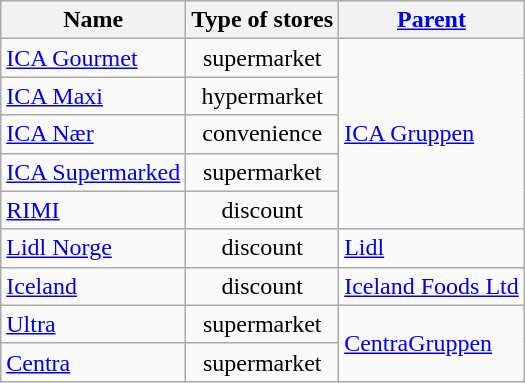<table class="wikitable sortable">
<tr>
<th>Name</th>
<th>Type of stores</th>
<th><a href='#'>Parent</a></th>
</tr>
<tr>
<td><a href='#'>ICA Gourmet</a></td>
<td align="center">supermarket</td>
<td rowspan=5><a href='#'>ICA Gruppen</a></td>
</tr>
<tr>
<td><a href='#'>ICA Maxi</a></td>
<td align="center">hypermarket</td>
</tr>
<tr>
<td><a href='#'>ICA Nær</a></td>
<td align="center">convenience</td>
</tr>
<tr>
<td><a href='#'>ICA Supermarked</a></td>
<td align="center">supermarket</td>
</tr>
<tr>
<td><a href='#'>RIMI</a></td>
<td align="center">discount</td>
</tr>
<tr>
<td><a href='#'>Lidl Norge</a></td>
<td align="center">discount</td>
<td><a href='#'>Lidl</a></td>
</tr>
<tr>
<td><a href='#'>Iceland</a></td>
<td align="center">discount</td>
<td><a href='#'>Iceland Foods Ltd</a></td>
</tr>
<tr>
<td><a href='#'>Ultra</a></td>
<td align="center">supermarket</td>
<td rowspan=2><a href='#'>CentraGruppen</a></td>
</tr>
<tr>
<td><a href='#'>Centra</a></td>
<td align="center">supermarket</td>
</tr>
</table>
